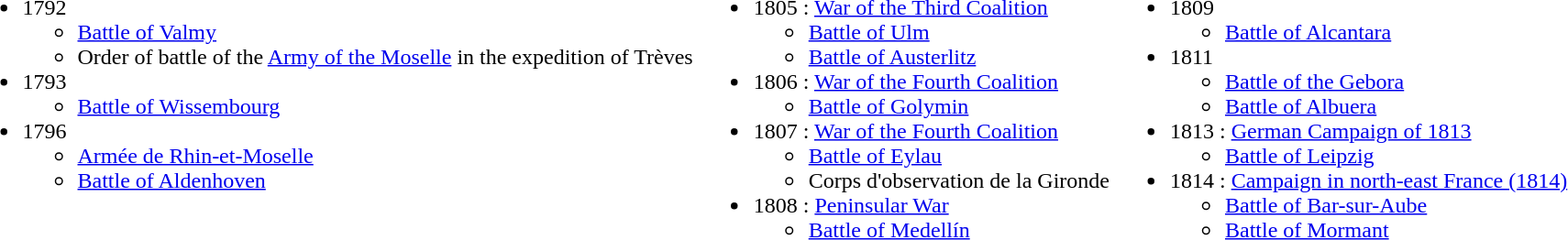<table>
<tr>
<td valign=top><br><ul><li>1792<ul><li><a href='#'>Battle of Valmy</a></li><li>Order of battle of the <a href='#'>Army of the Moselle</a> in the expedition of Trèves</li></ul></li><li>1793<ul><li><a href='#'>Battle of Wissembourg</a></li></ul></li><li>1796<ul><li><a href='#'>Armée de Rhin-et-Moselle</a></li><li><a href='#'>Battle of Aldenhoven</a></li></ul></li></ul></td>
<td valign=top><br><ul><li>1805 : <a href='#'>War of the Third Coalition</a><ul><li><a href='#'>Battle of Ulm</a></li><li><a href='#'>Battle of Austerlitz</a></li></ul></li><li>1806 : <a href='#'>War of the Fourth Coalition</a><ul><li><a href='#'>Battle of Golymin</a></li></ul></li><li>1807 : <a href='#'>War of the Fourth Coalition</a><ul><li><a href='#'>Battle of Eylau</a></li><li>Corps d'observation de la Gironde</li></ul></li><li>1808 : <a href='#'>Peninsular War</a><ul><li><a href='#'>Battle of Medellín</a></li></ul></li></ul></td>
<td valign=top><br><ul><li>1809<ul><li><a href='#'>Battle of Alcantara</a></li></ul></li><li>1811<ul><li><a href='#'>Battle of the Gebora</a></li><li><a href='#'>Battle of Albuera</a></li></ul></li><li>1813 : <a href='#'>German Campaign of 1813</a><ul><li><a href='#'>Battle of Leipzig</a></li></ul></li><li>1814 : <a href='#'>Campaign in north-east France (1814)</a><ul><li><a href='#'>Battle of Bar-sur-Aube</a></li><li><a href='#'>Battle of Mormant</a></li></ul></li></ul></td>
</tr>
</table>
